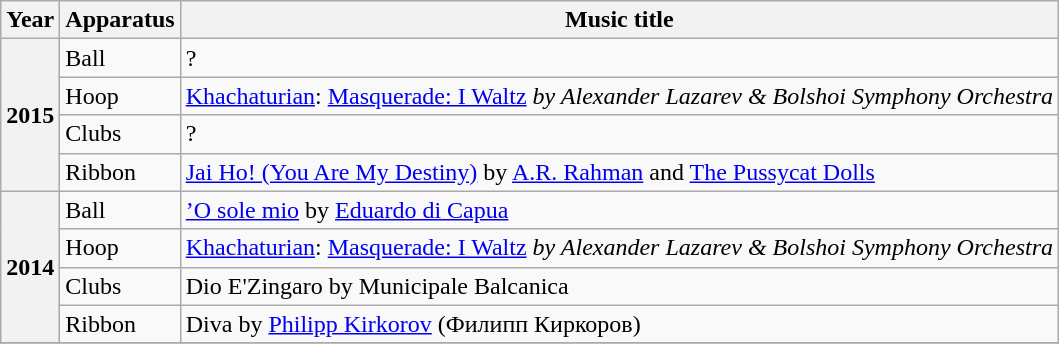<table class="wikitable plainrowheaders">
<tr>
<th scope=col>Year</th>
<th scope=col>Apparatus</th>
<th scope=col>Music title</th>
</tr>
<tr>
<th scope=row rowspan=4>2015</th>
<td>Ball</td>
<td>?</td>
</tr>
<tr>
<td>Hoop</td>
<td><a href='#'>Khachaturian</a>: <a href='#'>Masquerade: I Waltz</a> <em>by Alexander Lazarev & Bolshoi Symphony Orchestra</em></td>
</tr>
<tr>
<td>Clubs</td>
<td>?</td>
</tr>
<tr>
<td>Ribbon</td>
<td><a href='#'>Jai Ho! (You Are My Destiny)</a> by <a href='#'>A.R. Rahman</a> and <a href='#'>The Pussycat Dolls</a></td>
</tr>
<tr>
<th scope=row rowspan=4>2014</th>
<td>Ball</td>
<td><a href='#'>’O sole mio</a> by <a href='#'>Eduardo di Capua</a></td>
</tr>
<tr>
<td>Hoop</td>
<td><a href='#'>Khachaturian</a>: <a href='#'>Masquerade: I Waltz</a> <em>by Alexander Lazarev & Bolshoi Symphony Orchestra</em></td>
</tr>
<tr>
<td>Clubs</td>
<td>Dio E'Zingaro by Municipale Balcanica</td>
</tr>
<tr>
<td>Ribbon</td>
<td>Diva by <a href='#'>Philipp Kirkorov</a> (Филипп Киркоров)</td>
</tr>
<tr>
</tr>
</table>
